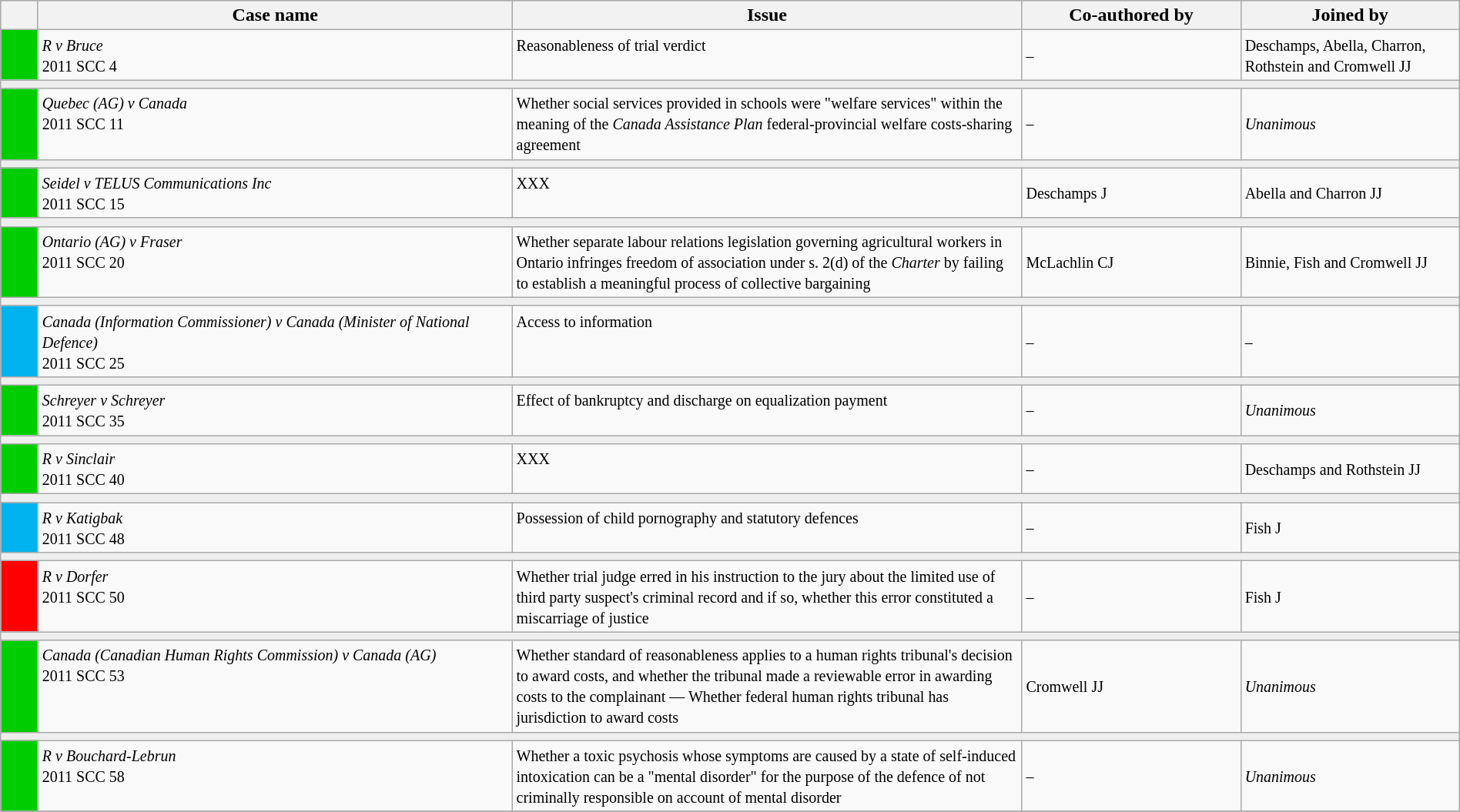<table class="wikitable" width=100%>
<tr bgcolor="#CCCCCC">
<th width=25px></th>
<th width=32.5%>Case name</th>
<th>Issue</th>
<th width=15%>Co-authored by</th>
<th width=15%>Joined by</th>
</tr>
<tr>
<td bgcolor="00cd00"></td>
<td align=left valign=top><small><em>R v Bruce</em><br> 2011 SCC 4 </small></td>
<td valign=top><small> Reasonableness of trial verdict</small></td>
<td><small> –</small></td>
<td><small>  Deschamps, Abella, Charron, Rothstein and Cromwell JJ</small></td>
</tr>
<tr>
<td bgcolor=#EEEEEE colspan=5 valign=top><small></small></td>
</tr>
<tr>
<td bgcolor="00cd00"></td>
<td align=left valign=top><small><em>Quebec (AG) v Canada</em><br> 2011 SCC 11 </small></td>
<td valign=top><small> Whether social services provided in schools were "welfare services" within the meaning of the <em>Canada Assistance Plan</em> federal-provincial welfare costs-sharing agreement</small></td>
<td><small> –</small></td>
<td><small> <em>Unanimous</em></small></td>
</tr>
<tr>
<td bgcolor=#EEEEEE colspan=5 valign=top><small></small></td>
</tr>
<tr>
<td bgcolor="00cd00"></td>
<td align=left valign=top><small><em>Seidel v TELUS Communications Inc</em><br> 2011 SCC 15 </small></td>
<td valign=top><small>XXX</small></td>
<td><small> Deschamps J</small></td>
<td><small> Abella and Charron JJ</small></td>
</tr>
<tr>
<td bgcolor=#EEEEEE colspan=5 valign=top><small></small></td>
</tr>
<tr>
<td bgcolor="00cd00"></td>
<td align=left valign=top><small><em>Ontario (AG) v Fraser</em><br> 2011 SCC 20 </small></td>
<td valign=top><small>Whether separate labour relations legislation governing agricultural workers in Ontario infringes freedom of association under s. 2(d) of the <em>Charter</em> by failing to establish a meaningful process of collective bargaining</small></td>
<td><small> McLachlin CJ</small></td>
<td><small> Binnie, Fish and Cromwell JJ</small></td>
</tr>
<tr>
<td bgcolor=#EEEEEE colspan=5 valign=top><small></small></td>
</tr>
<tr>
<td bgcolor="00B2EE"></td>
<td align=left valign=top><small><em>Canada (Information Commissioner) v Canada (Minister of National Defence)</em><br> 2011 SCC 25 </small></td>
<td valign=top><small> Access to information</small></td>
<td><small> –</small></td>
<td><small> –</small></td>
</tr>
<tr>
<td bgcolor=#EEEEEE colspan=5 valign=top><small></small></td>
</tr>
<tr>
<td bgcolor="00cd00"></td>
<td align=left valign=top><small><em>Schreyer v Schreyer</em><br> 2011 SCC 35 </small></td>
<td valign=top><small> Effect of bankruptcy and discharge on equalization payment</small></td>
<td><small> –</small></td>
<td><small> <em>Unanimous</em></small></td>
</tr>
<tr>
<td bgcolor=#EEEEEE colspan=5 valign=top><small></small></td>
</tr>
<tr>
<td bgcolor="00cd00"></td>
<td align=left valign=top><small><em>R v Sinclair</em><br> 2011 SCC 40 </small></td>
<td valign=top><small>XXX</small></td>
<td><small> –</small></td>
<td><small> Deschamps and Rothstein JJ</small></td>
</tr>
<tr>
<td bgcolor=#EEEEEE colspan=5 valign=top><small></small></td>
</tr>
<tr>
<td bgcolor="00B2EE"></td>
<td align=left valign=top><small><em>R v Katigbak</em><br> 2011 SCC 48 </small></td>
<td valign=top><small> Possession of child pornography and statutory defences</small></td>
<td><small>  –</small></td>
<td><small> Fish J</small></td>
</tr>
<tr>
<td bgcolor=#EEEEEE colspan=5 valign=top><small></small></td>
</tr>
<tr>
<td bgcolor="red"></td>
<td align=left valign=top><small><em>R v Dorfer</em><br> 2011 SCC 50 </small></td>
<td valign=top><small> Whether trial judge erred in his instruction to the jury about the limited use of third party suspect's criminal record and if so, whether this error constituted a miscarriage of justice</small></td>
<td><small> –</small></td>
<td><small> Fish J</small></td>
</tr>
<tr>
<td bgcolor=#EEEEEE colspan=5 valign=top><small></small></td>
</tr>
<tr>
<td bgcolor="00cd00"></td>
<td align=left valign=top><small><em>Canada (Canadian Human Rights Commission) v Canada (AG)</em><br> 2011 SCC 53 </small></td>
<td valign=top><small> Whether standard of reasonableness applies to a human rights tribunal's decision to award costs, and whether the tribunal made a reviewable error in awarding costs to the complainant — Whether federal human rights tribunal has jurisdiction to award costs</small></td>
<td><small> Cromwell JJ</small></td>
<td><small> <em>Unanimous</em></small></td>
</tr>
<tr>
<td bgcolor=#EEEEEE colspan=5 valign=top><small></small></td>
</tr>
<tr>
<td bgcolor="00cd00"></td>
<td align=left valign=top><small><em>R v Bouchard-Lebrun</em><br> 2011 SCC 58 </small></td>
<td valign=top><small> Whether a toxic psychosis whose symptoms are caused by a state of self-induced intoxication can be a "mental disorder" for the purpose of the defence of not criminally responsible on account of mental disorder</small></td>
<td><small> –</small></td>
<td><small> <em>Unanimous</em></small></td>
</tr>
<tr>
</tr>
</table>
